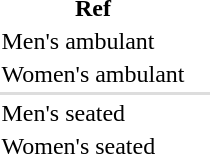<table>
<tr>
<th>Ref</th>
</tr>
<tr>
<td>Men's ambulant</td>
<td></td>
<td></td>
<td></td>
<td align=center></td>
</tr>
<tr>
<td>Women's ambulant</td>
<td></td>
<td></td>
<td></td>
<td align=center></td>
</tr>
<tr bgcolor=#ddd>
<td colspan=5></td>
</tr>
<tr>
<td>Men's seated</td>
<td></td>
<td></td>
<td></td>
<td align=center></td>
</tr>
<tr>
<td>Women's seated</td>
<td></td>
<td></td>
<td></td>
<td align=center></td>
</tr>
</table>
